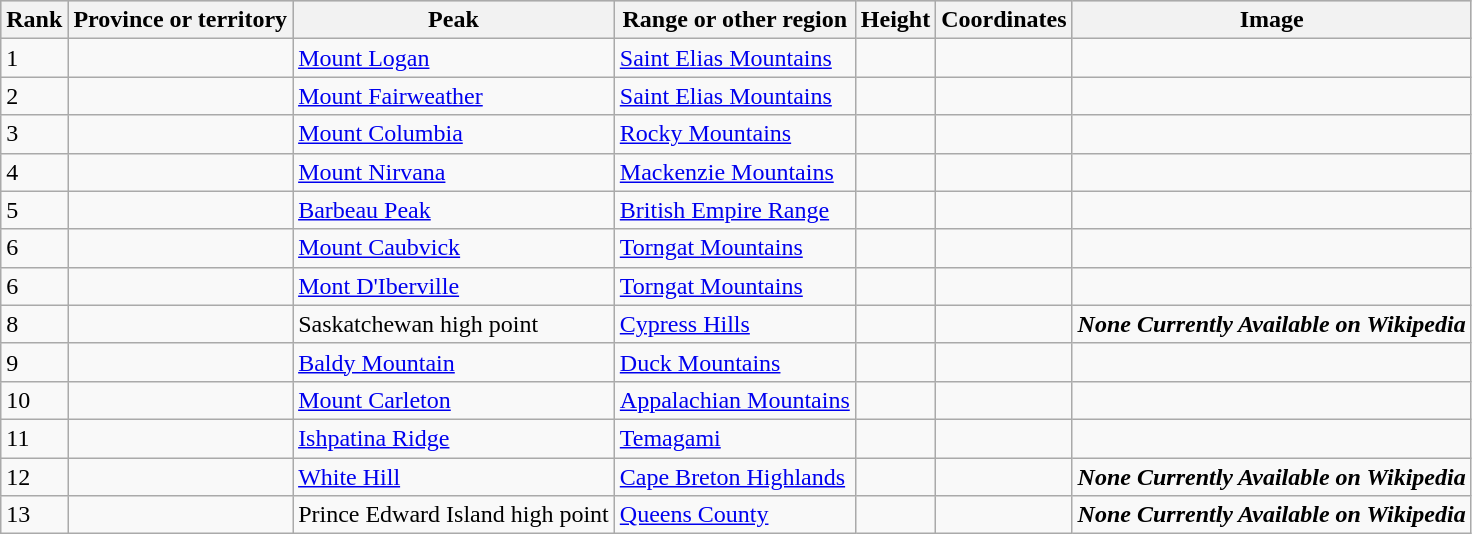<table class="wikitable sortable" font=90%>
<tr bgcolor="#CCCCCC">
<th>Rank</th>
<th>Province or territory</th>
<th>Peak</th>
<th>Range or other region</th>
<th>Height</th>
<th>Coordinates</th>
<th>Image</th>
</tr>
<tr>
<td>1</td>
<td></td>
<td><a href='#'>Mount Logan</a></td>
<td><a href='#'>Saint Elias Mountains</a></td>
<td></td>
<td></td>
<td></td>
</tr>
<tr>
<td>2</td>
<td></td>
<td><a href='#'>Mount Fairweather</a></td>
<td><a href='#'>Saint Elias Mountains</a></td>
<td></td>
<td></td>
<td></td>
</tr>
<tr>
<td>3</td>
<td></td>
<td><a href='#'>Mount Columbia</a></td>
<td><a href='#'>Rocky Mountains</a></td>
<td></td>
<td></td>
<td></td>
</tr>
<tr>
<td>4</td>
<td></td>
<td><a href='#'>Mount Nirvana</a></td>
<td><a href='#'>Mackenzie Mountains</a></td>
<td></td>
<td></td>
<td></td>
</tr>
<tr>
<td>5</td>
<td></td>
<td><a href='#'>Barbeau Peak</a></td>
<td><a href='#'>British Empire Range</a></td>
<td></td>
<td></td>
<td></td>
</tr>
<tr>
<td>6</td>
<td></td>
<td><a href='#'>Mount Caubvick</a></td>
<td><a href='#'>Torngat Mountains</a></td>
<td></td>
<td></td>
<td></td>
</tr>
<tr>
<td>6</td>
<td></td>
<td><a href='#'>Mont D'Iberville</a></td>
<td><a href='#'>Torngat Mountains</a></td>
<td></td>
<td></td>
<td></td>
</tr>
<tr>
<td>8</td>
<td></td>
<td>Saskatchewan high point</td>
<td><a href='#'>Cypress Hills</a></td>
<td></td>
<td></td>
<td><strong><em>None Currently Available on Wikipedia</em></strong></td>
</tr>
<tr>
<td>9</td>
<td></td>
<td><a href='#'>Baldy Mountain</a></td>
<td><a href='#'>Duck Mountains</a></td>
<td></td>
<td></td>
<td></td>
</tr>
<tr>
<td>10</td>
<td></td>
<td><a href='#'>Mount Carleton</a></td>
<td><a href='#'>Appalachian Mountains</a></td>
<td></td>
<td></td>
<td></td>
</tr>
<tr>
<td>11</td>
<td></td>
<td><a href='#'>Ishpatina Ridge</a></td>
<td><a href='#'>Temagami</a></td>
<td></td>
<td></td>
<td></td>
</tr>
<tr>
<td>12</td>
<td></td>
<td><a href='#'>White Hill</a></td>
<td><a href='#'>Cape Breton Highlands</a></td>
<td></td>
<td></td>
<td><strong><em>None Currently Available on Wikipedia</em></strong></td>
</tr>
<tr>
<td>13</td>
<td></td>
<td>Prince Edward Island high point</td>
<td><a href='#'>Queens County</a></td>
<td></td>
<td></td>
<td><strong><em>None Currently Available on Wikipedia</em></strong></td>
</tr>
</table>
